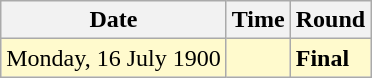<table class="wikitable">
<tr>
<th>Date</th>
<th>Time</th>
<th>Round</th>
</tr>
<tr style=background:lemonchiffon>
<td>Monday, 16 July 1900</td>
<td></td>
<td><strong>Final</strong></td>
</tr>
</table>
